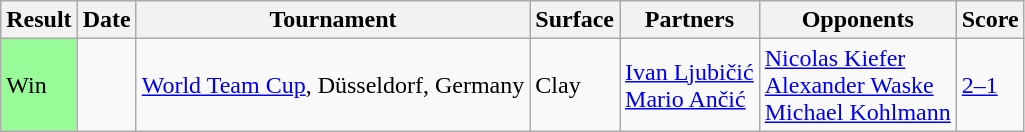<table class="sortable wikitable">
<tr>
<th>Result</th>
<th>Date</th>
<th>Tournament</th>
<th>Surface</th>
<th>Partners</th>
<th>Opponents</th>
<th class=unsortable>Score</th>
</tr>
<tr>
<td bgcolor=98FB98>Win</td>
<td><a href='#'></a></td>
<td><a href='#'>World Team Cup</a>, Düsseldorf, Germany</td>
<td>Clay</td>
<td> <a href='#'>Ivan Ljubičić</a><br> <a href='#'>Mario Ančić</a></td>
<td> <a href='#'>Nicolas Kiefer</a><br> <a href='#'>Alexander Waske</a><br> <a href='#'>Michael Kohlmann</a></td>
<td><a href='#'>2–1</a></td>
</tr>
</table>
